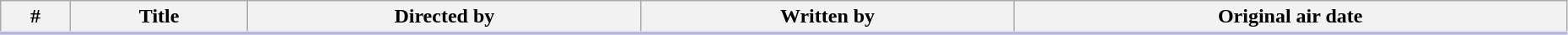<table class="wikitable" width="98%">
<tr style="border-bottom:3px solid #CCF">
<th>#</th>
<th>Title</th>
<th>Directed by</th>
<th>Written by</th>
<th>Original air date</th>
</tr>
<tr>
</tr>
</table>
